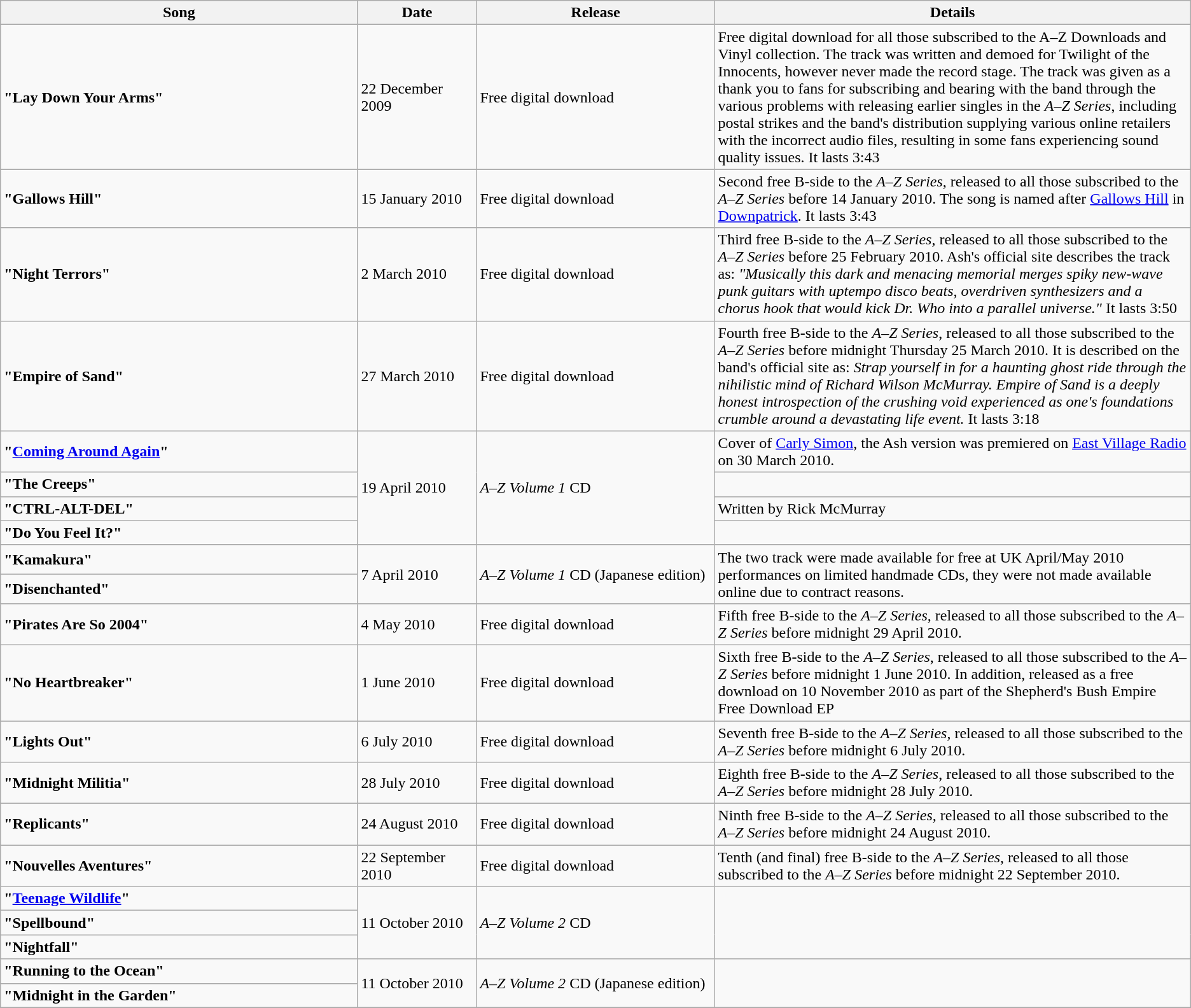<table class="wikitable sortable">
<tr>
<th width=30%>Song</th>
<th width=10%>Date</th>
<th width=20%>Release</th>
<th width=40%>Details</th>
</tr>
<tr>
<td><strong>"Lay Down Your Arms"</strong></td>
<td>22 December 2009</td>
<td>Free digital download</td>
<td>Free digital download for all those subscribed to the A–Z Downloads and Vinyl collection. The track was written and demoed for Twilight of the Innocents, however never made the record stage. The track was given as a thank you to fans for subscribing and bearing with the band through the various problems with releasing earlier singles in the <em>A–Z Series</em>, including postal strikes and the band's distribution supplying various online retailers with the incorrect audio files, resulting in some fans experiencing sound quality issues. It lasts 3:43</td>
</tr>
<tr>
<td><strong>"Gallows Hill"</strong></td>
<td>15 January 2010</td>
<td>Free digital download</td>
<td>Second free B-side to the <em>A–Z Series</em>, released to all those subscribed to the <em>A–Z Series</em> before 14 January 2010. The song is named after <a href='#'>Gallows Hill</a> in <a href='#'>Downpatrick</a>. It lasts 3:43</td>
</tr>
<tr>
<td><strong>"Night Terrors"</strong></td>
<td>2 March 2010</td>
<td>Free digital download</td>
<td>Third free B-side to the <em>A–Z Series</em>, released to all those subscribed to the <em>A–Z Series</em> before 25 February 2010. Ash's official site describes the track as: <em>"Musically this dark and menacing memorial merges spiky new-wave punk guitars with uptempo disco beats, overdriven synthesizers and a chorus hook that would kick Dr. Who into a parallel universe."</em> It lasts 3:50</td>
</tr>
<tr>
<td><strong>"Empire of Sand"</strong></td>
<td>27 March 2010</td>
<td>Free digital download</td>
<td>Fourth free B-side to the <em>A–Z Series</em>, released to all those subscribed to the <em>A–Z Series</em> before midnight Thursday 25 March 2010. It is described on the band's official site as: <em>Strap yourself in for a haunting ghost ride through the nihilistic mind of Richard Wilson McMurray. Empire of Sand is a deeply honest introspection of the crushing void experienced as one's foundations crumble around a devastating life event.</em> It lasts 3:18</td>
</tr>
<tr>
<td><strong>"<a href='#'>Coming Around Again</a>"</strong></td>
<td rowspan="4">19 April 2010</td>
<td rowspan="4"><em>A–Z Volume 1</em> CD</td>
<td>Cover of <a href='#'>Carly Simon</a>, the Ash version was premiered on <a href='#'>East Village Radio</a> on 30 March 2010.</td>
</tr>
<tr>
<td><strong>"The Creeps"</strong></td>
<td></td>
</tr>
<tr>
<td><strong>"CTRL-ALT-DEL"</strong></td>
<td>Written by Rick McMurray</td>
</tr>
<tr>
<td><strong>"Do You Feel It?"</strong></td>
<td></td>
</tr>
<tr>
<td><strong>"Kamakura"</strong></td>
<td rowspan="2">7 April 2010</td>
<td rowspan="2"><em>A–Z Volume 1</em> CD (Japanese edition)</td>
<td rowspan="2">The two track were made available for free at UK April/May 2010 performances on limited handmade CDs, they were not made available online due to contract reasons.</td>
</tr>
<tr>
<td><strong>"Disenchanted"</strong></td>
</tr>
<tr>
<td><strong>"Pirates Are So 2004"</strong></td>
<td>4 May 2010</td>
<td>Free digital download</td>
<td>Fifth free B-side to the <em>A–Z Series</em>, released to all those subscribed to the <em>A–Z Series</em> before midnight 29 April 2010.</td>
</tr>
<tr>
<td><strong>"No Heartbreaker"</strong></td>
<td>1 June 2010</td>
<td>Free digital download</td>
<td>Sixth free B-side to the <em>A–Z Series</em>, released to all those subscribed to the <em>A–Z Series</em> before midnight 1 June 2010. In addition, released as a free download on 10 November 2010 as part of the Shepherd's Bush Empire Free Download EP</td>
</tr>
<tr>
<td><strong>"Lights Out"</strong></td>
<td>6 July 2010</td>
<td>Free digital download</td>
<td>Seventh free B-side to the <em>A–Z Series</em>, released to all those subscribed to the <em>A–Z Series</em> before midnight 6 July 2010.</td>
</tr>
<tr>
<td><strong>"Midnight Militia"</strong></td>
<td>28 July 2010</td>
<td>Free digital download</td>
<td>Eighth free B-side to the <em>A–Z Series</em>, released to all those subscribed to the <em>A–Z Series</em> before midnight 28 July 2010.</td>
</tr>
<tr>
<td><strong>"Replicants"</strong></td>
<td>24 August 2010</td>
<td>Free digital download</td>
<td>Ninth free B-side to the <em>A–Z Series</em>, released to all those subscribed to the <em>A–Z Series</em> before midnight 24 August 2010.</td>
</tr>
<tr>
<td><strong>"Nouvelles Aventures"</strong></td>
<td>22 September 2010</td>
<td>Free digital download</td>
<td>Tenth (and final) free B-side to the <em>A–Z Series</em>, released to all those subscribed to the <em>A–Z Series</em> before midnight 22 September 2010.</td>
</tr>
<tr>
<td><strong>"<a href='#'>Teenage Wildlife</a>"</strong></td>
<td rowspan="3">11 October 2010</td>
<td rowspan="3"><em>A–Z Volume 2</em> CD</td>
<td rowspan="3"></td>
</tr>
<tr>
<td><strong>"Spellbound"</strong></td>
</tr>
<tr>
<td><strong>"Nightfall"</strong></td>
</tr>
<tr>
<td><strong>"Running to the Ocean"</strong></td>
<td rowspan="2">11 October 2010</td>
<td rowspan="2"><em>A–Z Volume 2</em> CD (Japanese edition)</td>
<td rowspan="2"></td>
</tr>
<tr>
<td><strong>"Midnight in the Garden"</strong></td>
</tr>
<tr>
</tr>
</table>
